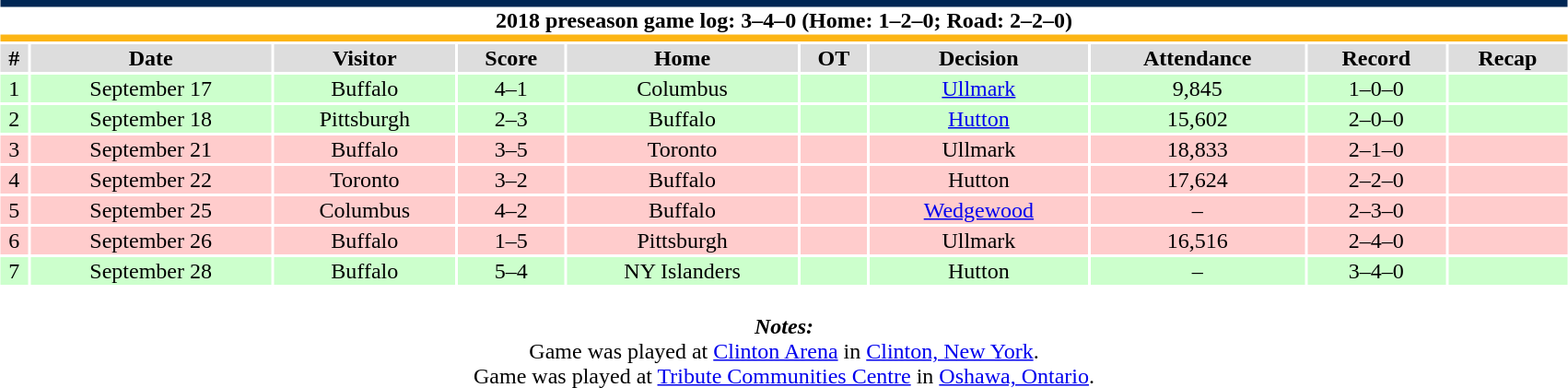<table class="toccolours collapsible collapsed" style="width:90%; clear:both; margin:1.5em auto; text-align:center;">
<tr>
<th colspan="10" style="background:#FFFFFF; border-top:#002654 5px solid; border-bottom:#FCB514 5px solid;">2018 preseason game log: 3–4–0 (Home: 1–2–0; Road: 2–2–0)</th>
</tr>
<tr style="background:#ddd;">
<th>#</th>
<th>Date</th>
<th>Visitor</th>
<th>Score</th>
<th>Home</th>
<th>OT</th>
<th>Decision</th>
<th>Attendance</th>
<th>Record</th>
<th>Recap</th>
</tr>
<tr style="background:#cfc;">
<td>1</td>
<td>September 17</td>
<td>Buffalo</td>
<td>4–1</td>
<td>Columbus</td>
<td></td>
<td><a href='#'>Ullmark</a></td>
<td>9,845</td>
<td>1–0–0</td>
<td></td>
</tr>
<tr style="background:#cfc;">
<td>2</td>
<td>September 18</td>
<td>Pittsburgh</td>
<td>2–3</td>
<td>Buffalo</td>
<td></td>
<td><a href='#'>Hutton</a></td>
<td>15,602</td>
<td>2–0–0</td>
<td></td>
</tr>
<tr style="background:#fcc;">
<td>3</td>
<td>September 21</td>
<td>Buffalo</td>
<td>3–5</td>
<td>Toronto</td>
<td></td>
<td>Ullmark</td>
<td>18,833</td>
<td>2–1–0</td>
<td></td>
</tr>
<tr style="background:#fcc;">
<td>4</td>
<td>September 22</td>
<td>Toronto</td>
<td>3–2</td>
<td>Buffalo</td>
<td></td>
<td>Hutton</td>
<td>17,624</td>
<td>2–2–0</td>
<td></td>
</tr>
<tr style="background:#fcc;">
<td>5</td>
<td>September 25</td>
<td>Columbus</td>
<td>4–2</td>
<td>Buffalo</td>
<td></td>
<td><a href='#'>Wedgewood</a></td>
<td>–</td>
<td>2–3–0</td>
<td></td>
</tr>
<tr style="background:#fcc;">
<td>6</td>
<td>September 26</td>
<td>Buffalo</td>
<td>1–5</td>
<td>Pittsburgh</td>
<td></td>
<td>Ullmark</td>
<td>16,516</td>
<td>2–4–0</td>
<td></td>
</tr>
<tr style="background:#cfc;">
<td>7</td>
<td>September 28</td>
<td>Buffalo</td>
<td>5–4</td>
<td>NY Islanders</td>
<td></td>
<td>Hutton</td>
<td>–</td>
<td>3–4–0</td>
<td></td>
</tr>
<tr>
<td colspan="10" style="text-align:center;"><br><strong><em>Notes:</em></strong><br>
 Game was played at <a href='#'>Clinton Arena</a> in <a href='#'>Clinton, New York</a>.<br>
 Game was played at <a href='#'>Tribute Communities Centre</a> in <a href='#'>Oshawa, Ontario</a>.</td>
</tr>
</table>
